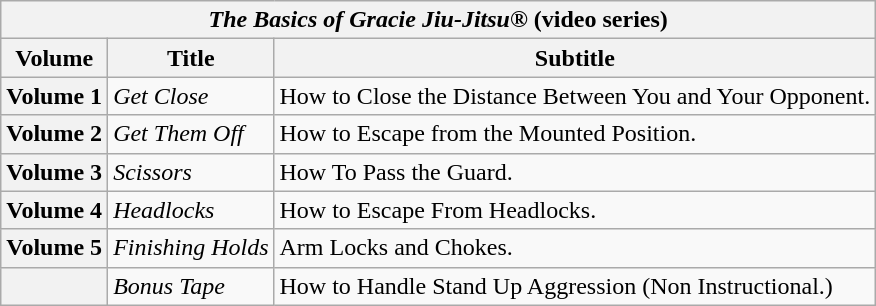<table class=wikitable>
<tr>
<th colspan=3><em>The Basics of Gracie Jiu-Jitsu</em>® (video series)</th>
</tr>
<tr>
<th>Volume</th>
<th>Title</th>
<th>Subtitle</th>
</tr>
<tr>
<th>Volume 1</th>
<td><em>Get Close</em></td>
<td>How to Close the Distance Between You and Your Opponent.</td>
</tr>
<tr>
<th>Volume 2</th>
<td><em>Get Them Off</em></td>
<td>How to Escape from the Mounted Position.</td>
</tr>
<tr>
<th>Volume 3</th>
<td><em>Scissors</em></td>
<td>How To Pass the Guard.</td>
</tr>
<tr>
<th>Volume 4</th>
<td><em>Headlocks</em></td>
<td>How to Escape From Headlocks.</td>
</tr>
<tr>
<th>Volume 5</th>
<td><em>Finishing Holds</em></td>
<td>Arm Locks and Chokes.</td>
</tr>
<tr>
<th></th>
<td><em>Bonus Tape</em></td>
<td>How to Handle Stand Up Aggression (Non Instructional.)</td>
</tr>
</table>
